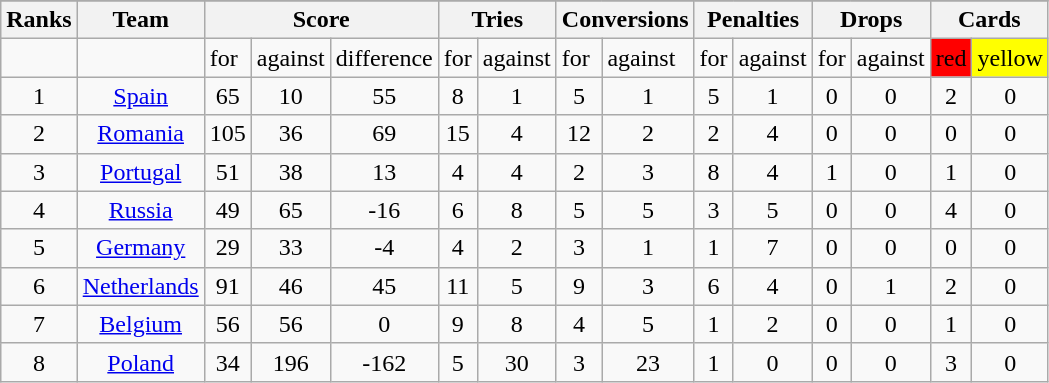<table class="wikitable sortable" border="1" align=center>
<tr>
</tr>
<tr>
<th>Ranks</th>
<th>Team</th>
<th colspan="3">Score</th>
<th colspan="2">Tries</th>
<th colspan="2">Conversions</th>
<th colspan="2">Penalties</th>
<th colspan="2">Drops</th>
<th colspan="2">Cards</th>
</tr>
<tr>
<td></td>
<td></td>
<td>for</td>
<td>against</td>
<td>difference</td>
<td>for</td>
<td>against</td>
<td>for</td>
<td>against</td>
<td>for</td>
<td>against</td>
<td>for</td>
<td>against</td>
<td style="background: red">red</td>
<td style="background: yellow">yellow</td>
</tr>
<tr align=center>
<td>1</td>
<td><a href='#'>Spain</a></td>
<td>65</td>
<td>10</td>
<td>55</td>
<td>8</td>
<td>1</td>
<td>5</td>
<td>1</td>
<td>5</td>
<td>1</td>
<td>0</td>
<td>0</td>
<td>2</td>
<td>0</td>
</tr>
<tr align=center>
<td>2</td>
<td><a href='#'>Romania</a></td>
<td>105</td>
<td>36</td>
<td>69</td>
<td>15</td>
<td>4</td>
<td>12</td>
<td>2</td>
<td>2</td>
<td>4</td>
<td>0</td>
<td>0</td>
<td>0</td>
<td>0</td>
</tr>
<tr align=center>
<td>3</td>
<td><a href='#'>Portugal</a></td>
<td>51</td>
<td>38</td>
<td>13</td>
<td>4</td>
<td>4</td>
<td>2</td>
<td>3</td>
<td>8</td>
<td>4</td>
<td>1</td>
<td>0</td>
<td>1</td>
<td>0</td>
</tr>
<tr align=center>
<td>4</td>
<td><a href='#'>Russia</a></td>
<td>49</td>
<td>65</td>
<td>-16</td>
<td>6</td>
<td>8</td>
<td>5</td>
<td>5</td>
<td>3</td>
<td>5</td>
<td>0</td>
<td>0</td>
<td>4</td>
<td>0</td>
</tr>
<tr align=center>
<td>5</td>
<td><a href='#'>Germany</a></td>
<td>29</td>
<td>33</td>
<td>-4</td>
<td>4</td>
<td>2</td>
<td>3</td>
<td>1</td>
<td>1</td>
<td>7</td>
<td>0</td>
<td>0</td>
<td>0</td>
<td>0</td>
</tr>
<tr align=center>
<td>6</td>
<td><a href='#'>Netherlands</a></td>
<td>91</td>
<td>46</td>
<td>45</td>
<td>11</td>
<td>5</td>
<td>9</td>
<td>3</td>
<td>6</td>
<td>4</td>
<td>0</td>
<td>1</td>
<td>2</td>
<td>0</td>
</tr>
<tr align=center>
<td>7</td>
<td><a href='#'>Belgium</a></td>
<td>56</td>
<td>56</td>
<td>0</td>
<td>9</td>
<td>8</td>
<td>4</td>
<td>5</td>
<td>1</td>
<td>2</td>
<td>0</td>
<td>0</td>
<td>1</td>
<td>0</td>
</tr>
<tr align=center>
<td>8</td>
<td><a href='#'>Poland</a></td>
<td>34</td>
<td>196</td>
<td>-162</td>
<td>5</td>
<td>30</td>
<td>3</td>
<td>23</td>
<td>1</td>
<td>0</td>
<td>0</td>
<td>0</td>
<td>3</td>
<td>0</td>
</tr>
</table>
